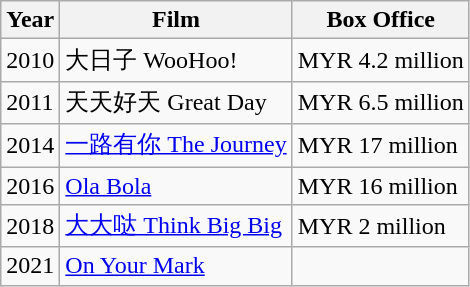<table class="wikitable sortable">
<tr>
<th>Year</th>
<th>Film</th>
<th>Box Office</th>
</tr>
<tr>
<td>2010</td>
<td>大日子 WooHoo!</td>
<td>MYR 4.2 million</td>
</tr>
<tr>
<td>2011</td>
<td>天天好天 Great Day</td>
<td>MYR 6.5 million</td>
</tr>
<tr>
<td>2014</td>
<td><a href='#'>一路有你 The Journey</a></td>
<td>MYR 17 million</td>
</tr>
<tr>
<td>2016</td>
<td><a href='#'>Ola Bola</a></td>
<td>MYR 16 million</td>
</tr>
<tr>
<td>2018</td>
<td><a href='#'>大大哒 Think Big Big</a></td>
<td>MYR 2 million</td>
</tr>
<tr>
<td>2021</td>
<td><a href='#'>On Your Mark</a></td>
<td></td>
</tr>
</table>
